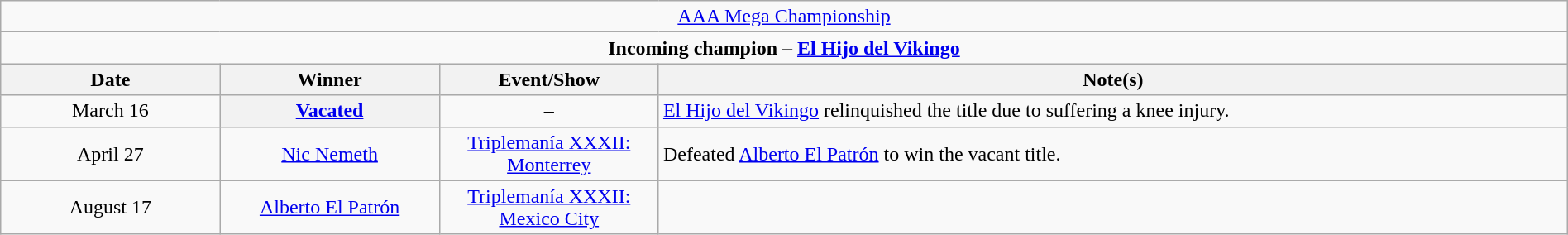<table class="wikitable" style="text-align:center; width:100%;">
<tr>
<td colspan="4" style="text-align: center;"><a href='#'>AAA Mega Championship</a></td>
</tr>
<tr>
<td colspan="4" style="text-align: center;"><strong>Incoming champion – <a href='#'>El Hijo del Vikingo</a></strong></td>
</tr>
<tr>
<th width=14%>Date</th>
<th width=14%>Winner</th>
<th width=14%>Event/Show</th>
<th width=58%>Note(s)</th>
</tr>
<tr>
<td>March 16</td>
<th><a href='#'>Vacated</a></th>
<td>–</td>
<td align=left><a href='#'>El Hijo del Vikingo</a> relinquished the title due to suffering a knee injury.</td>
</tr>
<tr>
<td>April 27</td>
<td><a href='#'>Nic Nemeth</a></td>
<td><a href='#'>Triplemanía XXXII: Monterrey</a></td>
<td align=left>Defeated <a href='#'>Alberto El Patrón</a> to win the vacant title.</td>
</tr>
<tr>
<td>August 17</td>
<td><a href='#'>Alberto El Patrón</a></td>
<td><a href='#'>Triplemanía XXXII: Mexico City</a></td>
<td></td>
</tr>
</table>
